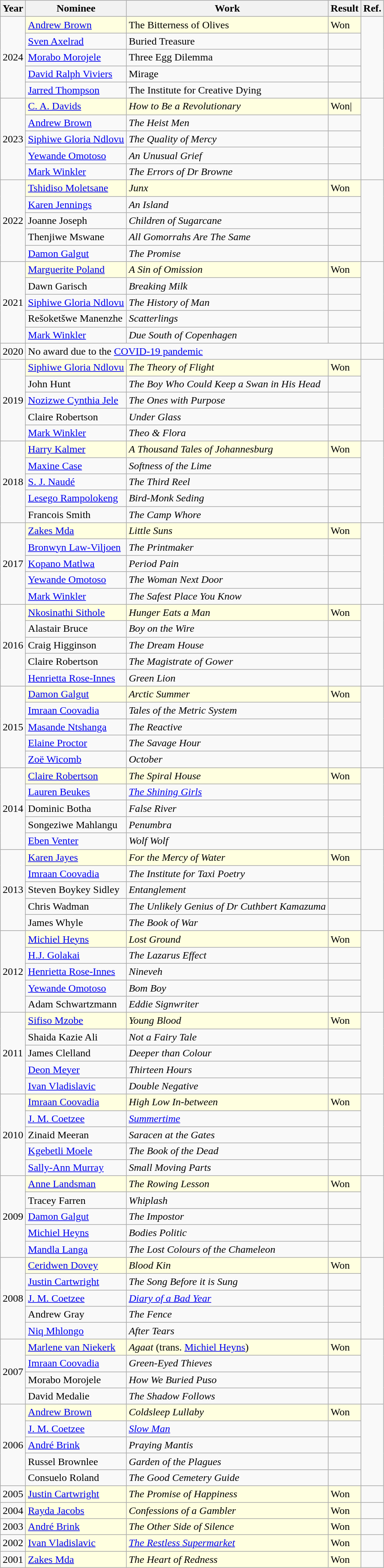<table class="wikitable sortable mw-collapsible" width=%100>
<tr>
<th>Year</th>
<th>Nominee</th>
<th>Work</th>
<th>Result</th>
<th>Ref.</th>
</tr>
<tr>
<td rowspan="5">2024</td>
<td style="background:lightyellow;white-space:nowrap"><a href='#'>Andrew Brown</a></td>
<td style="background:lightyellow;white-space:nowrap">The Bitterness of Olives</td>
<td style="background:lightyellow;white-space:nowrap">Won</td>
<td rowspan="5"></td>
</tr>
<tr>
<td><a href='#'>Sven Axelrad</a></td>
<td>Buried Treasure</td>
<td></td>
</tr>
<tr>
<td><a href='#'>Morabo Morojele</a></td>
<td>Three Egg Dilemma</td>
<td></td>
</tr>
<tr>
<td><a href='#'>David Ralph Viviers</a></td>
<td>Mirage</td>
<td></td>
</tr>
<tr>
<td><a href='#'>Jarred Thompson</a></td>
<td>The Institute for Creative Dying</td>
<td></td>
</tr>
<tr>
<td rowspan="5">2023</td>
<td style="background:lightyellow;white-space:nowrap"><a href='#'>C. A. Davids</a></td>
<td style="background:lightyellow;white-space:nowrap"><em>How to Be a Revolutionary</em></td>
<td style="background:lightyellow;white-space:nowrap">Won|</td>
<td rowspan="5"></td>
</tr>
<tr>
<td><a href='#'>Andrew Brown</a></td>
<td><em>The Heist Men</em></td>
<td></td>
</tr>
<tr>
<td><a href='#'>Siphiwe Gloria Ndlovu</a></td>
<td><em>The Quality of Mercy</em></td>
<td></td>
</tr>
<tr>
<td><a href='#'>Yewande Omotoso</a></td>
<td><em>An Unusual Grief</em></td>
<td></td>
</tr>
<tr>
<td><a href='#'>Mark Winkler</a></td>
<td><em>The Errors of Dr Browne</em></td>
<td></td>
</tr>
<tr>
<td rowspan="5">2022</td>
<td style="background:lightyellow;white-space:nowrap"><a href='#'>Tshidiso Moletsane</a></td>
<td style="background:lightyellow;white-space:nowrap"><em>Junx</em></td>
<td style="background:lightyellow;white-space:nowrap">Won</td>
<td rowspan="5"></td>
</tr>
<tr>
<td><a href='#'>Karen Jennings</a></td>
<td><em>An</em> <em>Island</em></td>
<td></td>
</tr>
<tr>
<td>Joanne Joseph</td>
<td><em>Children of Sugarcane</em></td>
<td></td>
</tr>
<tr>
<td>Thenjiwe Mswane</td>
<td><em>All Gomorrahs Are The Same</em></td>
<td></td>
</tr>
<tr>
<td><a href='#'>Damon Galgut</a></td>
<td><em>The Promise</em></td>
<td></td>
</tr>
<tr>
<td rowspan="5">2021</td>
<td style="background:lightyellow;white-space:nowrap"><a href='#'>Marguerite Poland</a></td>
<td style="background:lightyellow;white-space:nowrap"><em>A Sin of Omission</em></td>
<td style="background:lightyellow;white-space:nowrap">Won</td>
<td rowspan="5"></td>
</tr>
<tr>
<td>Dawn Garisch</td>
<td><em>Breaking Milk</em></td>
<td></td>
</tr>
<tr>
<td><a href='#'>Siphiwe Gloria Ndlovu</a></td>
<td><em>The History of Man</em></td>
<td></td>
</tr>
<tr>
<td>Rešoketšwe Manenzhe</td>
<td><em>Scatterlings</em></td>
<td></td>
</tr>
<tr>
<td><a href='#'>Mark Winkler</a></td>
<td><em>Due South of Copenhagen</em></td>
<td></td>
</tr>
<tr>
<td>2020</td>
<td colspan="3">No award due to the <a href='#'>COVID-19 pandemic</a></td>
<td></td>
</tr>
<tr>
<td rowspan="5">2019</td>
<td style="background:lightyellow;white-space:nowrap"><a href='#'>Siphiwe Gloria Ndlovu</a></td>
<td style="background:lightyellow;white-space:nowrap"><em>The Theory of Flight</em></td>
<td style="background:lightyellow;white-space:nowrap">Won</td>
<td rowspan="5"></td>
</tr>
<tr>
<td>John Hunt</td>
<td><em>The Boy Who Could Keep a Swan in His Head</em></td>
<td></td>
</tr>
<tr>
<td><a href='#'>Nozizwe Cynthia Jele</a></td>
<td><em>The Ones with Purpose</em></td>
<td></td>
</tr>
<tr>
<td>Claire Robertson</td>
<td><em>Under Glass</em></td>
<td></td>
</tr>
<tr>
<td><a href='#'>Mark Winkler</a></td>
<td><em>Theo & Flora</em></td>
<td></td>
</tr>
<tr>
<td rowspan="5">2018</td>
<td style="background:lightyellow;white-space:nowrap"><a href='#'>Harry Kalmer</a></td>
<td style="background:lightyellow;white-space:nowrap"><em>A Thousand Tales of Johannesburg</em></td>
<td style="background:lightyellow;white-space:nowrap">Won</td>
<td rowspan="5"></td>
</tr>
<tr>
<td><a href='#'>Maxine Case</a></td>
<td><em>Softness of the Lime</em></td>
<td></td>
</tr>
<tr>
<td><a href='#'>S. J. Naudé</a></td>
<td><em>The Third Reel</em></td>
<td></td>
</tr>
<tr>
<td><a href='#'>Lesego Rampolokeng</a></td>
<td><em>Bird-Monk Seding</em></td>
<td></td>
</tr>
<tr>
<td>Francois Smith</td>
<td><em>The Camp Whore</em></td>
<td></td>
</tr>
<tr>
<td rowspan="5">2017</td>
<td style="background:lightyellow;white-space:nowrap"><a href='#'>Zakes Mda</a></td>
<td style="background:lightyellow;white-space:nowrap"><em>Little Suns</em></td>
<td style="background:lightyellow;white-space:nowrap">Won</td>
<td rowspan="5"></td>
</tr>
<tr>
<td><a href='#'>Bronwyn Law-Viljoen</a></td>
<td><em>The Printmaker</em></td>
<td></td>
</tr>
<tr>
<td><a href='#'>Kopano Matlwa</a></td>
<td><em>Period Pain</em></td>
<td></td>
</tr>
<tr>
<td><a href='#'>Yewande Omotoso</a></td>
<td><em>The Woman Next Door</em></td>
<td></td>
</tr>
<tr>
<td><a href='#'>Mark Winkler</a></td>
<td><em>The Safest Place You Know</em></td>
<td></td>
</tr>
<tr>
<td rowspan="5">2016</td>
<td style="background:lightyellow;white-space:nowrap"><a href='#'>Nkosinathi Sithole</a></td>
<td style="background:lightyellow;white-space:nowrap"><em>Hunger Eats a Man</em></td>
<td style="background:lightyellow;white-space:nowrap">Won</td>
<td rowspan="5"></td>
</tr>
<tr>
<td>Alastair Bruce</td>
<td><em>Boy on the Wire</em></td>
<td></td>
</tr>
<tr>
<td>Craig Higginson</td>
<td><em>The Dream House</em></td>
<td></td>
</tr>
<tr>
<td>Claire Robertson</td>
<td><em>The Magistrate of Gower</em></td>
<td></td>
</tr>
<tr>
<td><a href='#'>Henrietta Rose-Innes</a></td>
<td><em>Green Lion</em></td>
<td></td>
</tr>
<tr>
<td rowspan="5">2015</td>
<td style="background:lightyellow;white-space:nowrap"><a href='#'>Damon Galgut</a></td>
<td style="background:lightyellow;white-space:nowrap"><em>Arctic Summer</em></td>
<td style="background:lightyellow;white-space:nowrap">Won</td>
<td rowspan="5"></td>
</tr>
<tr>
<td><a href='#'>Imraan Coovadia</a></td>
<td><em>Tales of the Metric System</em></td>
<td></td>
</tr>
<tr>
<td><a href='#'>Masande Ntshanga</a></td>
<td><em>The Reactive</em></td>
<td></td>
</tr>
<tr>
<td><a href='#'>Elaine Proctor</a></td>
<td><em>The Savage Hour</em></td>
<td></td>
</tr>
<tr>
<td><a href='#'>Zoë Wicomb</a></td>
<td><em>October</em></td>
<td></td>
</tr>
<tr>
<td rowspan="5">2014</td>
<td style="background:lightyellow;white-space:nowrap"><a href='#'>Claire Robertson</a></td>
<td style="background:lightyellow;white-space:nowrap"><em>The Spiral House</em></td>
<td style="background:lightyellow;white-space:nowrap">Won</td>
<td rowspan="5"></td>
</tr>
<tr>
<td><a href='#'>Lauren Beukes</a></td>
<td><em><a href='#'>The Shining Girls</a></em></td>
<td></td>
</tr>
<tr>
<td>Dominic Botha</td>
<td><em>False River</em></td>
<td></td>
</tr>
<tr>
<td>Songeziwe Mahlangu</td>
<td><em>Penumbra</em></td>
<td></td>
</tr>
<tr>
<td><a href='#'>Eben Venter</a></td>
<td><em>Wolf Wolf</em></td>
<td></td>
</tr>
<tr>
<td rowspan="5">2013</td>
<td style="background:lightyellow;white-space:nowrap"><a href='#'>Karen Jayes</a></td>
<td style="background:lightyellow;white-space:nowrap"><em>For the Mercy of Water</em></td>
<td style="background:lightyellow;white-space:nowrap">Won</td>
<td rowspan="5"></td>
</tr>
<tr>
<td><a href='#'>Imraan Coovadia</a></td>
<td><em>The Institute for Taxi Poetry</em></td>
<td></td>
</tr>
<tr>
<td>Steven Boykey Sidley</td>
<td><em>Entanglement</em></td>
<td></td>
</tr>
<tr>
<td>Chris Wadman</td>
<td><em>The Unlikely Genius of Dr Cuthbert Kamazuma</em></td>
<td></td>
</tr>
<tr>
<td>James Whyle</td>
<td><em>The Book of War</em></td>
<td></td>
</tr>
<tr>
<td rowspan="5">2012</td>
<td style="background:lightyellow;white-space:nowrap"><a href='#'>Michiel Heyns</a></td>
<td style="background:lightyellow;white-space:nowrap"><em>Lost Ground</em></td>
<td style="background:lightyellow;white-space:nowrap">Won</td>
<td rowspan="5"></td>
</tr>
<tr>
<td><a href='#'>H.J. Golakai</a></td>
<td><em>The Lazarus Effect</em></td>
<td></td>
</tr>
<tr>
<td><a href='#'>Henrietta Rose-Innes</a></td>
<td><em>Nineveh</em></td>
<td></td>
</tr>
<tr>
<td><a href='#'>Yewande Omotoso</a></td>
<td><em>Bom Boy</em></td>
<td></td>
</tr>
<tr>
<td>Adam Schwartzmann</td>
<td><em>Eddie Signwriter</em></td>
<td></td>
</tr>
<tr>
<td rowspan="5">2011</td>
<td style="background:lightyellow;white-space:nowrap"><a href='#'>Sifiso Mzobe</a></td>
<td style="background:lightyellow;white-space:nowrap"><em>Young Blood</em></td>
<td style="background:lightyellow;white-space:nowrap">Won</td>
<td rowspan="5"></td>
</tr>
<tr>
<td>Shaida Kazie Ali</td>
<td><em>Not a Fairy Tale</em></td>
<td></td>
</tr>
<tr>
<td>James Clelland</td>
<td><em>Deeper than Colour</em></td>
<td></td>
</tr>
<tr>
<td><a href='#'>Deon Meyer</a></td>
<td><em>Thirteen Hours</em></td>
<td></td>
</tr>
<tr>
<td><a href='#'>Ivan Vladislavic</a></td>
<td><em>Double Negative</em></td>
<td></td>
</tr>
<tr>
<td rowspan="5">2010</td>
<td style="background:lightyellow;white-space:nowrap"><a href='#'>Imraan Coovadia</a></td>
<td style="background:lightyellow;white-space:nowrap"><em>High Low In-between</em></td>
<td style="background:lightyellow;white-space:nowrap">Won</td>
<td rowspan="5"></td>
</tr>
<tr>
<td><a href='#'>J. M. Coetzee</a></td>
<td><em><a href='#'>Summertime</a></em></td>
<td></td>
</tr>
<tr>
<td>Zinaid Meeran</td>
<td><em>Saracen at the Gates</em></td>
<td></td>
</tr>
<tr>
<td><a href='#'>Kgebetli Moele</a></td>
<td><em>The Book of the Dead</em></td>
<td></td>
</tr>
<tr>
<td><a href='#'>Sally-Ann Murray</a></td>
<td><em>Small Moving Parts</em></td>
<td></td>
</tr>
<tr>
<td rowspan="5">2009</td>
<td style="background:lightyellow;white-space:nowrap"><a href='#'>Anne Landsman</a></td>
<td style="background:lightyellow;white-space:nowrap"><em>The Rowing Lesson</em></td>
<td style="background:lightyellow;white-space:nowrap">Won</td>
<td rowspan="5"></td>
</tr>
<tr>
<td>Tracey Farren</td>
<td><em>Whiplash</em></td>
<td></td>
</tr>
<tr>
<td><a href='#'>Damon Galgut</a></td>
<td><em>The Impostor</em></td>
<td></td>
</tr>
<tr>
<td><a href='#'>Michiel Heyns</a></td>
<td><em>Bodies Politic</em></td>
<td></td>
</tr>
<tr>
<td><a href='#'>Mandla Langa</a></td>
<td><em>The Lost Colours of the Chameleon</em></td>
<td></td>
</tr>
<tr>
<td rowspan="5">2008</td>
<td style="background:lightyellow;white-space:nowrap"><a href='#'>Ceridwen Dovey</a></td>
<td style="background:lightyellow;white-space:nowrap"><em>Blood Kin</em></td>
<td style="background:lightyellow;white-space:nowrap">Won</td>
<td rowspan="5"></td>
</tr>
<tr>
<td><a href='#'>Justin Cartwright</a></td>
<td><em>The Song Before it is Sung</em></td>
<td></td>
</tr>
<tr>
<td><a href='#'>J. M. Coetzee</a></td>
<td><em><a href='#'>Diary of a Bad Year</a></em></td>
<td></td>
</tr>
<tr>
<td>Andrew Gray</td>
<td><em>The Fence</em></td>
<td></td>
</tr>
<tr>
<td><a href='#'>Niq Mhlongo</a></td>
<td><em>After Tears</em></td>
<td></td>
</tr>
<tr>
<td rowspan="4">2007</td>
<td style="background:lightyellow;white-space:nowrap"><a href='#'>Marlene van Niekerk</a></td>
<td style="background:lightyellow;white-space:nowrap"><em>Agaat</em> (trans. <a href='#'>Michiel Heyns</a>)</td>
<td style="background:lightyellow;white-space:nowrap">Won</td>
<td rowspan="4"></td>
</tr>
<tr>
<td><a href='#'>Imraan Coovadia</a></td>
<td><em>Green-Eyed Thieves</em></td>
<td></td>
</tr>
<tr>
<td>Morabo Morojele</td>
<td><em>How We Buried Puso</em></td>
<td></td>
</tr>
<tr>
<td>David Medalie</td>
<td><em>The Shadow Follows</em></td>
<td></td>
</tr>
<tr>
<td rowspan="5">2006</td>
<td style="background:lightyellow;white-space:nowrap"><a href='#'>Andrew Brown</a></td>
<td style="background:lightyellow;white-space:nowrap"><em>Coldsleep Lullaby</em></td>
<td style="background:lightyellow;white-space:nowrap">Won</td>
<td rowspan="5"></td>
</tr>
<tr>
<td><a href='#'>J. M. Coetzee</a></td>
<td><em><a href='#'>Slow Man</a></em></td>
<td></td>
</tr>
<tr>
<td><a href='#'>André Brink</a></td>
<td><em>Praying Mantis</em></td>
<td></td>
</tr>
<tr>
<td>Russel Brownlee</td>
<td><em>Garden of the Plagues</em></td>
<td></td>
</tr>
<tr>
<td>Consuelo Roland</td>
<td><em>The Good Cemetery Guide</em></td>
<td></td>
</tr>
<tr>
<td>2005</td>
<td style="background:lightyellow;white-space:nowrap"><a href='#'>Justin Cartwright</a></td>
<td style="background:lightyellow;white-space:nowrap"><em>The Promise of Happiness</em></td>
<td style="background:lightyellow;white-space:nowrap">Won</td>
<td></td>
</tr>
<tr>
<td>2004</td>
<td style="background:lightyellow;white-space:nowrap"><a href='#'>Rayda Jacobs</a></td>
<td style="background:lightyellow;white-space:nowrap"><em>Confessions of a Gambler</em></td>
<td style="background:lightyellow;white-space:nowrap">Won</td>
<td></td>
</tr>
<tr>
<td>2003</td>
<td style="background:lightyellow;white-space:nowrap"><a href='#'>André Brink</a></td>
<td style="background:lightyellow;white-space:nowrap"><em>The Other Side of Silence</em></td>
<td style="background:lightyellow;white-space:nowrap">Won</td>
<td></td>
</tr>
<tr>
<td>2002</td>
<td style="background:lightyellow;white-space:nowrap"><a href='#'>Ivan Vladislavic</a></td>
<td style="background:lightyellow;white-space:nowrap"><em><a href='#'>The Restless Supermarket</a></em></td>
<td style="background:lightyellow;white-space:nowrap">Won</td>
<td></td>
</tr>
<tr>
<td>2001</td>
<td style="background:lightyellow;white-space:nowrap"><a href='#'>Zakes Mda</a></td>
<td style="background:lightyellow;white-space:nowrap"><em>The Heart of Redness</em></td>
<td style="background:lightyellow;white-space:nowrap">Won</td>
<td></td>
</tr>
</table>
